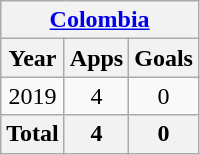<table class="wikitable" style="text-align:center">
<tr>
<th colspan=3><a href='#'>Colombia</a></th>
</tr>
<tr>
<th>Year</th>
<th>Apps</th>
<th>Goals</th>
</tr>
<tr>
<td>2019</td>
<td>4</td>
<td>0</td>
</tr>
<tr>
<th>Total</th>
<th>4</th>
<th>0</th>
</tr>
</table>
